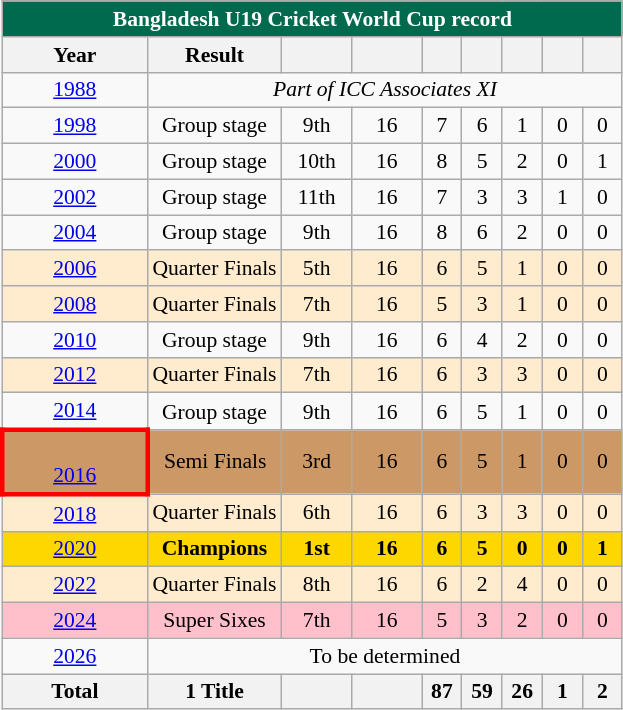<table class="wikitable" style="font-size:90%; text-align:center">
<tr>
<th style="color:white; background:#006A4E;" colspan=9>Bangladesh U19 Cricket World Cup record</th>
</tr>
<tr>
<th width="90">Year</th>
<th>Result</th>
<th width="40"></th>
<th width="40"></th>
<th width="20"></th>
<th width="20"></th>
<th width="20"></th>
<th width="20"></th>
<th width="20"></th>
</tr>
<tr>
<td> <a href='#'>1988</a></td>
<td colspan="8"><em>Part of ICC Associates XI</em></td>
</tr>
<tr>
<td> <a href='#'>1998</a></td>
<td>Group stage</td>
<td>9th</td>
<td>16</td>
<td>7</td>
<td>6</td>
<td>1</td>
<td>0</td>
<td>0</td>
</tr>
<tr>
<td> <a href='#'>2000</a></td>
<td>Group stage</td>
<td>10th</td>
<td>16</td>
<td>8</td>
<td>5</td>
<td>2</td>
<td>0</td>
<td>1</td>
</tr>
<tr>
<td> <a href='#'>2002</a></td>
<td>Group stage</td>
<td>11th</td>
<td>16</td>
<td>7</td>
<td>3</td>
<td>3</td>
<td>1</td>
<td>0</td>
</tr>
<tr>
<td> <a href='#'>2004</a></td>
<td>Group stage</td>
<td>9th</td>
<td>16</td>
<td>8</td>
<td>6</td>
<td>2</td>
<td>0</td>
<td>0</td>
</tr>
<tr bgcolor=#ffebcd>
<td> <a href='#'>2006</a></td>
<td>Quarter Finals</td>
<td>5th</td>
<td>16</td>
<td>6</td>
<td>5</td>
<td>1</td>
<td>0</td>
<td>0</td>
</tr>
<tr bgcolor=#ffebcd>
<td> <a href='#'>2008</a></td>
<td>Quarter Finals</td>
<td>7th</td>
<td>16</td>
<td>5</td>
<td>3</td>
<td>1</td>
<td>0</td>
<td>0</td>
</tr>
<tr>
<td> <a href='#'>2010</a></td>
<td>Group stage</td>
<td>9th</td>
<td>16</td>
<td>6</td>
<td>4</td>
<td>2</td>
<td>0</td>
<td>0</td>
</tr>
<tr bgcolor=#ffebcd>
<td> <a href='#'>2012</a></td>
<td>Quarter Finals</td>
<td>7th</td>
<td>16</td>
<td>6</td>
<td>3</td>
<td>3</td>
<td>0</td>
<td>0</td>
</tr>
<tr>
<td> <a href='#'>2014</a></td>
<td>Group stage</td>
<td>9th</td>
<td>16</td>
<td>6</td>
<td>5</td>
<td>1</td>
<td>0</td>
<td>0</td>
</tr>
<tr bgcolor=#cc9966>
<td style="border:3px solid red"><br> <a href='#'>2016</a></td>
<td>Semi Finals</td>
<td>3rd</td>
<td>16</td>
<td>6</td>
<td>5</td>
<td>1</td>
<td>0</td>
<td>0</td>
</tr>
<tr bgcolor=#ffebcd>
<td> <a href='#'>2018</a></td>
<td>Quarter Finals</td>
<td>6th</td>
<td>16</td>
<td>6</td>
<td>3</td>
<td>3</td>
<td>0</td>
<td>0</td>
</tr>
<tr bgcolor=gold>
<td> <a href='#'>2020</a></td>
<td><strong>Champions</strong></td>
<td><strong>1st</strong></td>
<td><strong>16</strong></td>
<td><strong>6</strong></td>
<td><strong>5</strong></td>
<td><strong>0</strong></td>
<td><strong>0</strong></td>
<td><strong>1</strong></td>
</tr>
<tr bgcolor=#ffebcd>
<td> <a href='#'>2022</a></td>
<td>Quarter Finals</td>
<td>8th</td>
<td>16</td>
<td>6</td>
<td>2</td>
<td>4</td>
<td>0</td>
<td>0</td>
</tr>
<tr bgcolor=pink>
<td> <a href='#'>2024</a></td>
<td>Super Sixes</td>
<td>7th</td>
<td>16</td>
<td>5</td>
<td>3</td>
<td>2</td>
<td>0</td>
<td>0</td>
</tr>
<tr>
<td>  <a href='#'>2026</a></td>
<td colspan=8>To be determined</td>
</tr>
<tr>
<th>Total</th>
<th>1 Title</th>
<th></th>
<th></th>
<th>87</th>
<th>59</th>
<th>26</th>
<th>1</th>
<th>2</th>
</tr>
</table>
